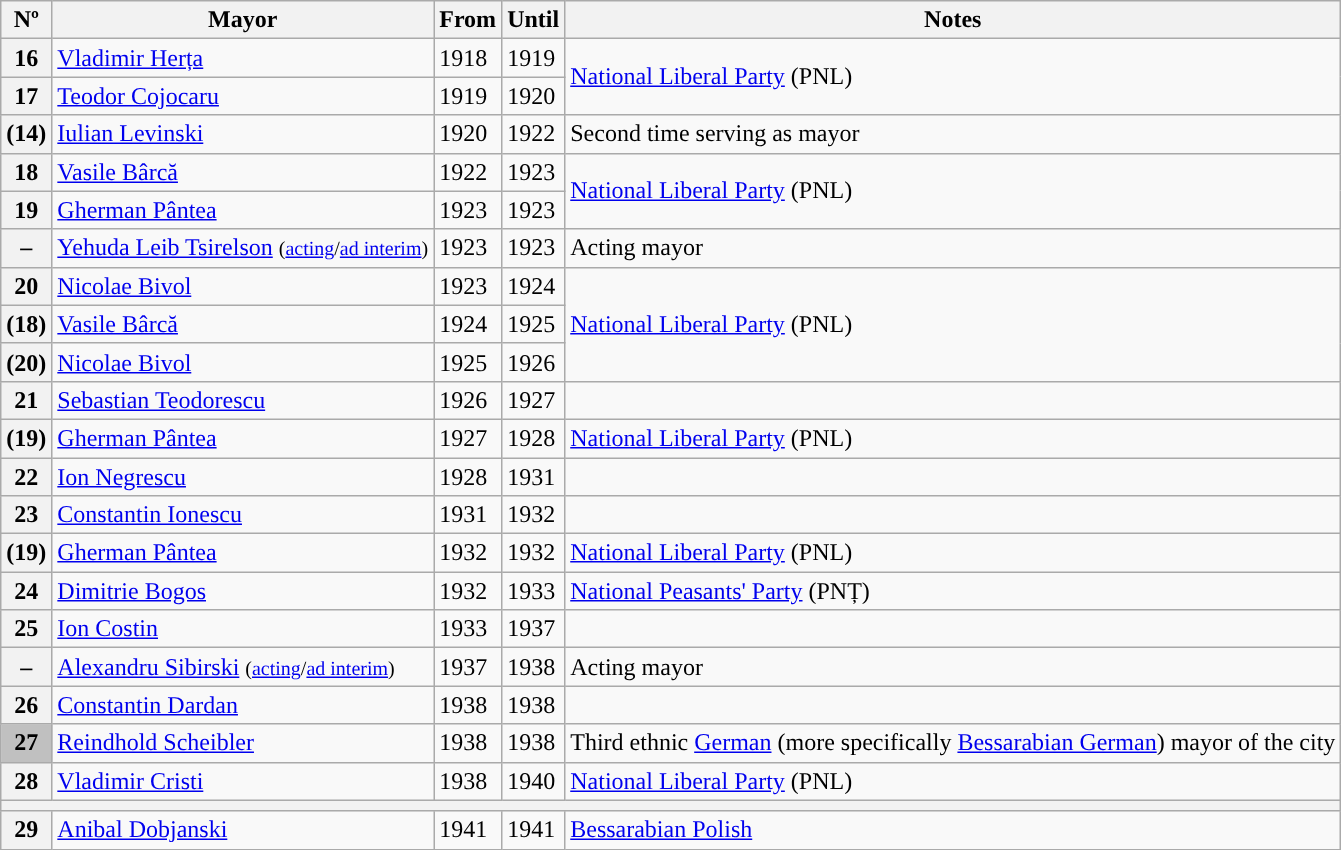<table class="wikitable">
<tr>
<th>Nº</th>
<th>Mayor</th>
<th>From</th>
<th>Until</th>
<th>Notes</th>
</tr>
<tr>
<th style="background:">16</th>
<td><a href='#'>Vladimir Herța</a></td>
<td>1918</td>
<td>1919</td>
<td rowspan=2><a href='#'>National Liberal Party</a> (PNL)</td>
</tr>
<tr>
<th style="background:">17</th>
<td><a href='#'>Teodor Cojocaru</a></td>
<td>1919</td>
<td>1920</td>
</tr>
<tr>
<th>(14)</th>
<td><a href='#'>Iulian Levinski</a></td>
<td>1920</td>
<td>1922</td>
<td>Second time serving as mayor</td>
</tr>
<tr>
<th style="background:">18</th>
<td><a href='#'>Vasile Bârcă</a></td>
<td>1922</td>
<td>1923</td>
<td rowspan=2><a href='#'>National Liberal Party</a> (PNL)</td>
</tr>
<tr>
<th style="background:">19</th>
<td><a href='#'>Gherman Pântea</a></td>
<td>1923</td>
<td>1923</td>
</tr>
<tr>
<th>–</th>
<td><a href='#'>Yehuda Leib Tsirelson</a> <small>(<a href='#'>acting</a>/<a href='#'>ad interim</a>)</small></td>
<td>1923</td>
<td>1923</td>
<td>Acting mayor</td>
</tr>
<tr>
<th style="background:">20</th>
<td><a href='#'>Nicolae Bivol</a></td>
<td>1923</td>
<td>1924</td>
<td rowspan=3><a href='#'>National Liberal Party</a> (PNL)</td>
</tr>
<tr>
<th style="background:">(18)</th>
<td><a href='#'>Vasile Bârcă</a></td>
<td>1924</td>
<td>1925</td>
</tr>
<tr>
<th style="background:">(20)</th>
<td><a href='#'>Nicolae Bivol</a></td>
<td>1925</td>
<td>1926</td>
</tr>
<tr>
<th>21</th>
<td><a href='#'>Sebastian Teodorescu</a></td>
<td>1926</td>
<td>1927</td>
<td></td>
</tr>
<tr>
<th style="background:">(19)</th>
<td><a href='#'>Gherman Pântea</a></td>
<td>1927</td>
<td>1928</td>
<td><a href='#'>National Liberal Party</a> (PNL)</td>
</tr>
<tr>
<th>22</th>
<td><a href='#'>Ion Negrescu</a></td>
<td>1928</td>
<td>1931</td>
<td></td>
</tr>
<tr>
<th>23</th>
<td><a href='#'>Constantin Ionescu</a></td>
<td>1931</td>
<td>1932</td>
<td></td>
</tr>
<tr>
<th style="background:">(19)</th>
<td><a href='#'>Gherman Pântea</a></td>
<td>1932</td>
<td>1932</td>
<td><a href='#'>National Liberal Party</a> (PNL)</td>
</tr>
<tr>
<th style="background:">24</th>
<td><a href='#'>Dimitrie Bogos</a></td>
<td>1932</td>
<td>1933</td>
<td><a href='#'>National Peasants' Party</a> (PNȚ)</td>
</tr>
<tr>
<th>25</th>
<td><a href='#'>Ion Costin</a></td>
<td>1933</td>
<td>1937</td>
<td></td>
</tr>
<tr>
<th>–</th>
<td><a href='#'>Alexandru Sibirski</a> <small>(<a href='#'>acting</a>/<a href='#'>ad interim</a>)</small></td>
<td>1937</td>
<td>1938</td>
<td>Acting mayor</td>
</tr>
<tr>
<th>26</th>
<td><a href='#'>Constantin Dardan</a></td>
<td>1938</td>
<td>1938</td>
<td></td>
</tr>
<tr>
<th style="background:silver">27</th>
<td><a href='#'>Reindhold Scheibler</a></td>
<td>1938</td>
<td>1938</td>
<td>Third ethnic <a href='#'>German</a> (more specifically <a href='#'>Bessarabian German</a>) mayor of the city</td>
</tr>
<tr>
<th style="background:">28</th>
<td><a href='#'>Vladimir Cristi</a></td>
<td>1938</td>
<td>1940</td>
<td><a href='#'>National Liberal Party</a> (PNL)</td>
</tr>
<tr>
<th colspan=6></th>
</tr>
<tr>
<th>29</th>
<td><a href='#'>Anibal Dobjanski</a></td>
<td>1941</td>
<td>1941</td>
<td><a href='#'>Bessarabian Polish</a></td>
</tr>
</table>
